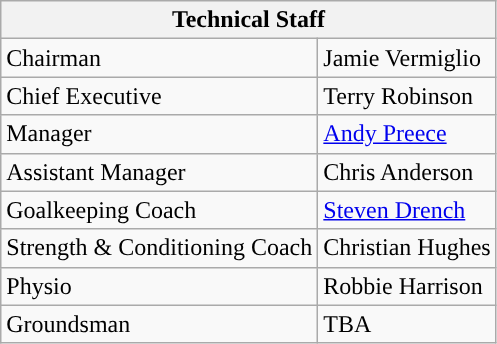<table class="wikitable">
<tr>
<th colspan="2">Technical Staff</th>
</tr>
<tr>
<td>Chairman</td>
<td>Jamie Vermiglio </td>
</tr>
<tr>
<td>Chief Executive</td>
<td>Terry Robinson </td>
</tr>
<tr>
<td>Manager</td>
<td><a href='#'>Andy Preece</a> </td>
</tr>
<tr>
<td>Assistant Manager</td>
<td>Chris Anderson </td>
</tr>
<tr>
<td>Goalkeeping Coach</td>
<td><a href='#'>Steven Drench</a> </td>
</tr>
<tr>
<td>Strength & Conditioning Coach</td>
<td>Christian Hughes </td>
</tr>
<tr>
<td>Physio</td>
<td>Robbie Harrison </td>
</tr>
<tr>
<td>Groundsman</td>
<td>TBA</td>
</tr>
</table>
